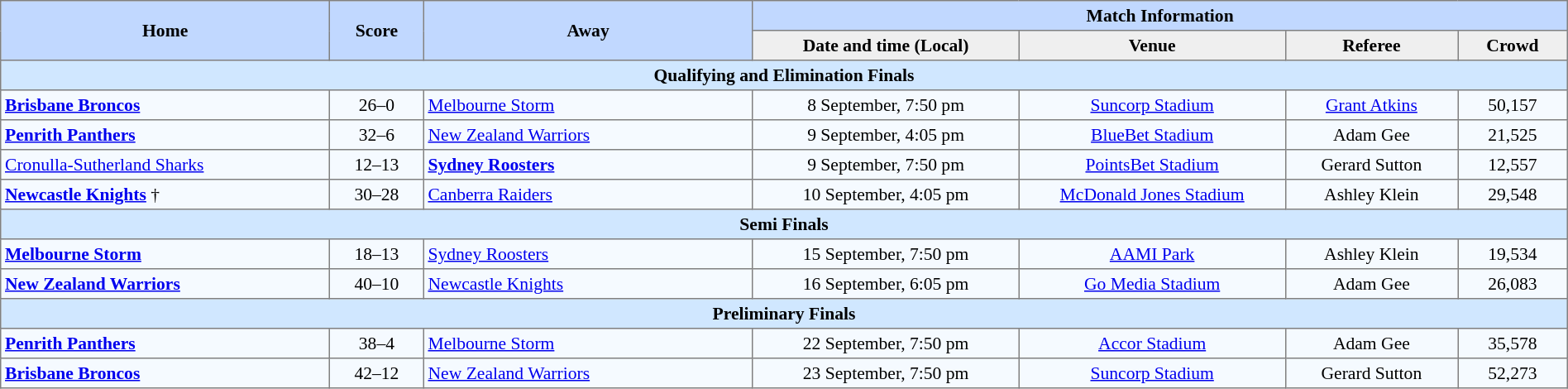<table border="1" cellpadding="3" cellspacing="0" style="border-collapse:collapse; font-size:90%; text-align:center; width:100%;">
<tr style="background:#c1d8ff;">
<th rowspan="2" style="width:21%;">Home</th>
<th rowspan="2" style="width:6%;">Score</th>
<th rowspan="2" style="width:21%;">Away</th>
<th colspan=6>Match Information</th>
</tr>
<tr style="background:#efefef;">
<th width=17%>Date and time (Local)</th>
<th width=17%>Venue</th>
<th width=11%>Referee</th>
<th width=7%>Crowd</th>
</tr>
<tr style="background:#d0e7ff;">
<td colspan=7><strong>Qualifying and Elimination Finals</strong></td>
</tr>
<tr style="background:#f5faff;">
<td align=left> <strong><a href='#'>Brisbane Broncos</a></strong></td>
<td>26–0</td>
<td align=left> <a href='#'>Melbourne Storm</a></td>
<td>8 September, 7:50 pm</td>
<td><a href='#'>Suncorp Stadium</a></td>
<td><a href='#'>Grant Atkins</a></td>
<td>50,157</td>
</tr>
<tr style="background:#f5faff;">
<td align=left> <strong><a href='#'>Penrith Panthers</a></strong></td>
<td>32–6</td>
<td align=left> <a href='#'>New Zealand Warriors</a></td>
<td>9 September, 4:05 pm</td>
<td><a href='#'>BlueBet Stadium</a></td>
<td>Adam Gee</td>
<td>21,525</td>
</tr>
<tr style="background:#f5faff;">
<td align=left> <a href='#'>Cronulla-Sutherland Sharks</a></td>
<td>12–13</td>
<td align=left> <strong><a href='#'>Sydney Roosters</a></strong></td>
<td>9 September, 7:50 pm</td>
<td><a href='#'>PointsBet Stadium</a></td>
<td>Gerard Sutton</td>
<td>12,557</td>
</tr>
<tr style="background:#f5faff;">
<td align=left> <strong><a href='#'>Newcastle Knights</a></strong> †</td>
<td>30–28</td>
<td align=left> <a href='#'>Canberra Raiders</a></td>
<td>10 September, 4:05 pm</td>
<td><a href='#'>McDonald Jones Stadium</a></td>
<td>Ashley Klein</td>
<td>29,548</td>
</tr>
<tr style="background:#d0e7ff;">
<td colspan=7><strong>Semi Finals</strong></td>
</tr>
<tr style="background:#f5faff;">
<td align=left> <strong><a href='#'>Melbourne Storm</a></strong></td>
<td>18–13</td>
<td align=left> <a href='#'>Sydney Roosters</a></td>
<td>15 September, 7:50 pm</td>
<td><a href='#'>AAMI Park</a></td>
<td>Ashley Klein</td>
<td>19,534</td>
</tr>
<tr style="background:#f5faff;">
<td align=left> <strong><a href='#'>New Zealand Warriors</a></strong></td>
<td>40–10</td>
<td align=left> <a href='#'>Newcastle Knights</a></td>
<td>16 September, 6:05 pm</td>
<td><a href='#'>Go Media Stadium</a></td>
<td>Adam Gee</td>
<td>26,083</td>
</tr>
<tr style="background:#d0e7ff;">
<td colspan=7><strong>Preliminary Finals</strong></td>
</tr>
<tr style="background:#f5faff;">
<td align=left> <strong><a href='#'>Penrith Panthers</a></strong></td>
<td>38–4</td>
<td align=left> <a href='#'>Melbourne Storm</a></td>
<td>22 September, 7:50 pm</td>
<td><a href='#'>Accor Stadium</a></td>
<td>Adam Gee</td>
<td>35,578</td>
</tr>
<tr style="background:#f5faff;">
<td align=left> <strong><a href='#'>Brisbane Broncos</a></strong></td>
<td>42–12</td>
<td align=left> <a href='#'>New Zealand Warriors</a></td>
<td>23 September, 7:50 pm</td>
<td><a href='#'>Suncorp Stadium</a></td>
<td>Gerard Sutton</td>
<td>52,273</td>
</tr>
</table>
